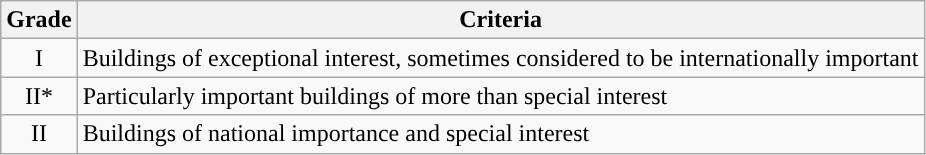<table class="wikitable">
<tr>
<th>Grade</th>
<th>Criteria</th>
</tr>
<tr>
<td align="center" >I</td>
<td>Buildings of exceptional interest, sometimes considered to be internationally important</td>
</tr>
<tr>
<td align="center" >II*</td>
<td>Particularly important buildings of more than special interest</td>
</tr>
<tr>
<td align="center" >II</td>
<td>Buildings of national importance and special interest</td>
</tr>
</table>
